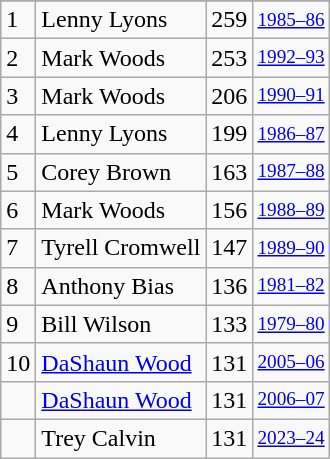<table class="wikitable">
<tr>
</tr>
<tr>
<td>1</td>
<td>Lenny Lyons</td>
<td>259</td>
<td style="font-size:80%;"><a href='#'>1985–86</a></td>
</tr>
<tr>
<td>2</td>
<td>Mark Woods</td>
<td>253</td>
<td style="font-size:80%;"><a href='#'>1992–93</a></td>
</tr>
<tr>
<td>3</td>
<td>Mark Woods</td>
<td>206</td>
<td style="font-size:80%;"><a href='#'>1990–91</a></td>
</tr>
<tr>
<td>4</td>
<td>Lenny Lyons</td>
<td>199</td>
<td style="font-size:80%;"><a href='#'>1986–87</a></td>
</tr>
<tr>
<td>5</td>
<td>Corey Brown</td>
<td>163</td>
<td style="font-size:80%;"><a href='#'>1987–88</a></td>
</tr>
<tr>
<td>6</td>
<td>Mark Woods</td>
<td>156</td>
<td style="font-size:80%;"><a href='#'>1988–89</a></td>
</tr>
<tr>
<td>7</td>
<td>Tyrell Cromwell</td>
<td>147</td>
<td style="font-size:80%;"><a href='#'>1989–90</a></td>
</tr>
<tr>
<td>8</td>
<td>Anthony Bias</td>
<td>136</td>
<td style="font-size:80%;"><a href='#'>1981–82</a></td>
</tr>
<tr>
<td>9</td>
<td>Bill Wilson</td>
<td>133</td>
<td style="font-size:80%;"><a href='#'>1979–80</a></td>
</tr>
<tr>
<td>10</td>
<td><a href='#'>DaShaun Wood</a></td>
<td>131</td>
<td style="font-size:80%;"><a href='#'>2005–06</a></td>
</tr>
<tr>
<td></td>
<td><a href='#'>DaShaun Wood</a></td>
<td>131</td>
<td style="font-size:80%;"><a href='#'>2006–07</a></td>
</tr>
<tr>
<td></td>
<td>Trey Calvin</td>
<td>131</td>
<td style="font-size:80%;"><a href='#'>2023–24</a></td>
</tr>
</table>
